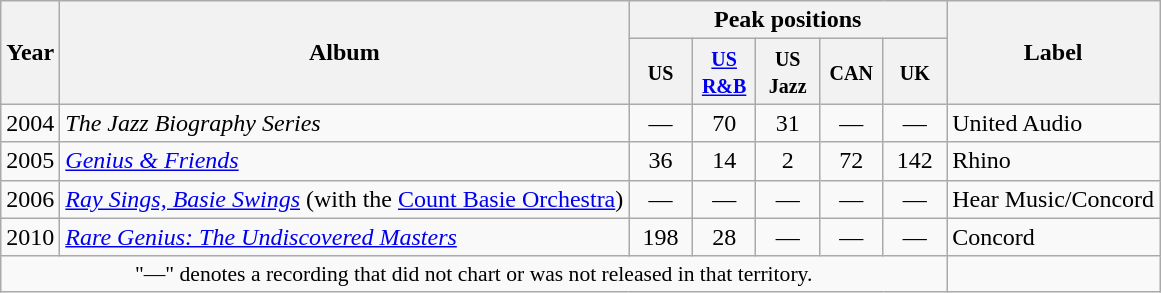<table class="wikitable">
<tr>
<th rowspan="2">Year</th>
<th rowspan="2">Album</th>
<th colspan="5">Peak positions</th>
<th rowspan="2">Label</th>
</tr>
<tr>
<th width="35"><small>US</small><br></th>
<th width="35"><small> <a href='#'>US<br>R&B</a></small><br><small> </small></th>
<th width="35"><small>US Jazz</small><br></th>
<th width="35"><small>CAN</small></th>
<th width="35"><small>UK</small><br></th>
</tr>
<tr>
<td>2004</td>
<td><em>The Jazz Biography Series</em></td>
<td align="center">—</td>
<td align="center">70</td>
<td align="center">31</td>
<td align="center">—</td>
<td align="center">—</td>
<td>United Audio</td>
</tr>
<tr>
<td>2005</td>
<td><em><a href='#'>Genius & Friends</a></em></td>
<td align="center">36</td>
<td align="center">14</td>
<td align="center">2</td>
<td align="center">72</td>
<td align="center">142</td>
<td>Rhino</td>
</tr>
<tr>
<td>2006</td>
<td><em><a href='#'>Ray Sings, Basie Swings</a></em> (with the <a href='#'>Count Basie Orchestra</a>)</td>
<td align="center">—</td>
<td align="center">—</td>
<td align="center">—</td>
<td align="center">—</td>
<td align="center">—</td>
<td>Hear Music/Concord</td>
</tr>
<tr>
<td>2010</td>
<td><em><a href='#'>Rare Genius: The Undiscovered Masters</a></em></td>
<td align="center">198</td>
<td align="center">28</td>
<td align="center">—</td>
<td align="center">—</td>
<td align="center">—</td>
<td rowspan="1">Concord</td>
</tr>
<tr>
<td align="center" colspan="7" style="font-size:90%">"—" denotes a recording that did not chart or was not released in that territory.</td>
</tr>
</table>
